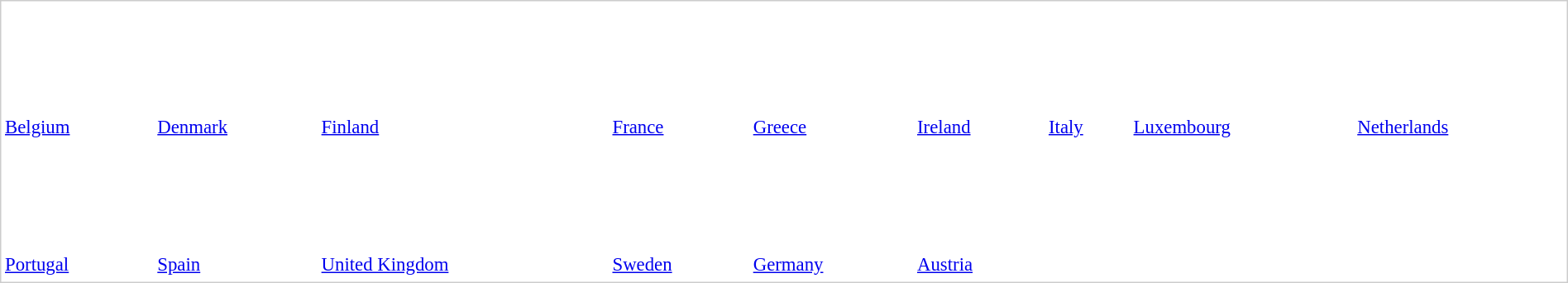<table width=100% style="margin:0em 0em 0em 0em; font-size:.95em; border:1px solid #CCCCCC; background:#FFFFFF; vertical-align:top;">
<tr>
<td align="center" height="85px"></td>
<td align="center"></td>
<td align="center"></td>
<td align="center"></td>
<td align="center"></td>
<td align="center"></td>
<td align="center"></td>
<td align="center"></td>
<td align="center"></td>
</tr>
<tr>
<td> <a href='#'>Belgium</a></td>
<td> <a href='#'>Denmark</a></td>
<td> <a href='#'>Finland</a></td>
<td> <a href='#'>France</a></td>
<td> <a href='#'>Greece</a></td>
<td> <a href='#'>Ireland</a></td>
<td> <a href='#'>Italy</a></td>
<td> <a href='#'>Luxembourg</a></td>
<td> <a href='#'>Netherlands</a></td>
</tr>
<tr>
<td align="center" height="85px"></td>
<td align="center"></td>
<td align="center"></td>
<td align="center"></td>
<td align="center"></td>
<td align="center"></td>
<td align="center"></td>
<td align="center"></td>
<td align="center"></td>
</tr>
<tr>
<td> <a href='#'>Portugal</a></td>
<td> <a href='#'>Spain</a></td>
<td> <a href='#'>United Kingdom</a></td>
<td> <a href='#'>Sweden</a></td>
<td> <a href='#'>Germany</a></td>
<td> <a href='#'>Austria</a></td>
<td></td>
<td></td>
<td></td>
</tr>
<tr>
</tr>
</table>
